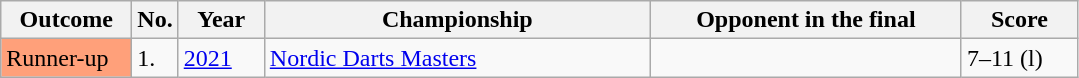<table class="sortable wikitable">
<tr>
<th style="width:80px;">Outcome</th>
<th style="width:20px;">No.</th>
<th style="width:50px;">Year</th>
<th style="width:250px;">Championship</th>
<th style="width:200px;">Opponent in the final</th>
<th style="width:70px;">Score</th>
</tr>
<tr style="">
<td style="background:#ffa07a ">Runner-up</td>
<td>1.</td>
<td><a href='#'>2021</a></td>
<td><a href='#'>Nordic Darts Masters</a></td>
<td></td>
<td>7–11 (l)</td>
</tr>
</table>
